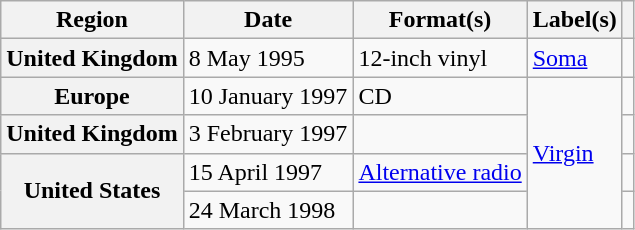<table class="wikitable plainrowheaders">
<tr>
<th scope="col">Region</th>
<th scope="col">Date</th>
<th scope="col">Format(s)</th>
<th scope="col">Label(s)</th>
<th scope="col"></th>
</tr>
<tr>
<th scope="row">United Kingdom</th>
<td>8 May 1995</td>
<td>12-inch vinyl</td>
<td><a href='#'>Soma</a></td>
<td></td>
</tr>
<tr>
<th scope="row">Europe</th>
<td>10 January 1997</td>
<td>CD</td>
<td rowspan="4"><a href='#'>Virgin</a></td>
<td></td>
</tr>
<tr>
<th scope="row">United Kingdom</th>
<td>3 February 1997</td>
<td></td>
<td></td>
</tr>
<tr>
<th scope="row" rowspan="2">United States</th>
<td>15 April 1997</td>
<td><a href='#'>Alternative radio</a></td>
<td></td>
</tr>
<tr>
<td>24 March 1998</td>
<td></td>
<td></td>
</tr>
</table>
